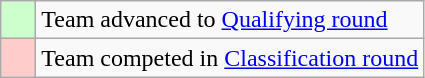<table class="wikitable">
<tr>
<td style="background: #ccffcc;">    </td>
<td>Team advanced to <a href='#'>Qualifying round</a></td>
</tr>
<tr>
<td style="background: #ffcccc;">    </td>
<td>Team competed in <a href='#'>Classification round</a></td>
</tr>
</table>
